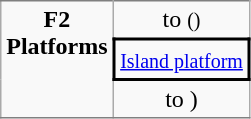<table class="wikitable" border="0" cellspacing="0" cellpadding="3">
<tr>
<td style="border-bottom:solid 1px gray; border-top:solid 1px gray; text-align:center;" rowspan="4" valign=top><strong>F2<br>Platforms</strong></td>
<td style="border-bottom:solid 0px gray; border-top:solid 1px gray; text-align:center;">  to  <small>()</small></td>
</tr>
<tr>
<td style="border-right:solid 2px black; border-left:solid 2px black; border-top:solid 2px black; border-bottom:solid 2px black; text-align:center;" colspan=2><small><a href='#'>Island platform</a></small></td>
</tr>
<tr>
<td style="border-bottom:solid 1px gray; text-align:center;"> to ) </td>
</tr>
</table>
